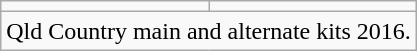<table class="wikitable floatright">
<tr>
<td></td>
<td></td>
</tr>
<tr>
<td colspan=2>Qld Country main and alternate kits 2016.</td>
</tr>
</table>
